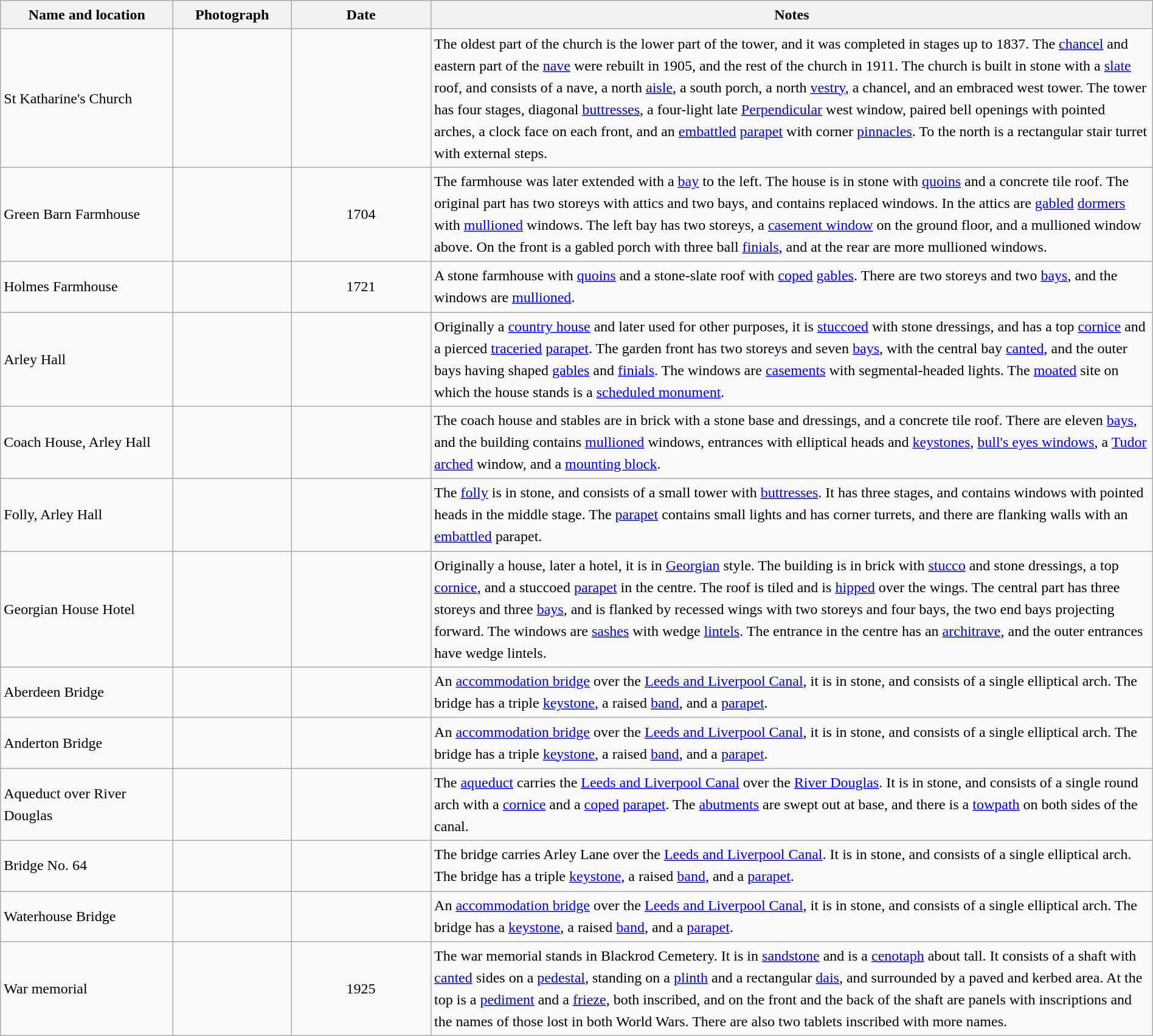<table class="wikitable sortable plainrowheaders" style="width:100%;border:0px;text-align:left;line-height:150%;">
<tr>
<th scope="col"  style="width:150px">Name and location</th>
<th scope="col"  style="width:100px" class="unsortable">Photograph</th>
<th scope="col"  style="width:120px">Date</th>
<th scope="col"  style="width:650px" class="unsortable">Notes</th>
</tr>
<tr>
<td>St Katharine's Church<br><small></small></td>
<td></td>
<td align="center"></td>
<td>The oldest part of the church is the lower part of the tower, and it was completed in stages up to 1837. The <a href='#'>chancel</a> and eastern part of the <a href='#'>nave</a> were rebuilt in 1905, and the rest of the church in 1911. The church is built in stone with a <a href='#'>slate</a> roof, and consists of a nave, a north <a href='#'>aisle</a>, a south porch, a north <a href='#'>vestry</a>, a chancel, and an embraced west tower. The tower has four stages, diagonal <a href='#'>buttresses</a>, a four-light late <a href='#'>Perpendicular</a> west window, paired bell openings with pointed arches, a clock face on each front, and an <a href='#'>embattled</a> <a href='#'>parapet</a> with corner <a href='#'>pinnacles</a>. To the north is a rectangular stair turret with external steps.</td>
</tr>
<tr>
<td>Green Barn Farmhouse<br><small></small></td>
<td></td>
<td align="center">1704</td>
<td>The farmhouse was later extended with a <a href='#'>bay</a> to the left. The house is in stone with <a href='#'>quoins</a> and a concrete tile roof. The original part has two storeys with attics and two bays, and contains replaced windows. In the attics are <a href='#'>gabled</a> <a href='#'>dormers</a> with <a href='#'>mullioned</a> windows. The left bay has two storeys, a <a href='#'>casement window</a> on the ground floor, and a mullioned window above. On the front is a gabled porch with three ball <a href='#'>finials</a>, and at the rear are more mullioned windows.</td>
</tr>
<tr>
<td>Holmes Farmhouse<br><small></small></td>
<td></td>
<td align="center">1721</td>
<td>A stone farmhouse with <a href='#'>quoins</a> and a stone-slate roof with <a href='#'>coped</a> <a href='#'>gables</a>. There are two storeys and two <a href='#'>bays</a>, and the windows are <a href='#'>mullioned</a>.</td>
</tr>
<tr>
<td>Arley Hall<br><small></small></td>
<td></td>
<td align="center"></td>
<td>Originally a <a href='#'>country house</a> and later used for other purposes, it is <a href='#'>stuccoed</a> with stone dressings, and has a top <a href='#'>cornice</a> and a pierced <a href='#'>traceried</a> <a href='#'>parapet</a>. The garden front has two storeys and seven <a href='#'>bays</a>, with the central bay <a href='#'>canted</a>, and the outer bays having shaped <a href='#'>gables</a> and <a href='#'>finials</a>. The windows are <a href='#'>casements</a> with segmental-headed lights. The <a href='#'>moated</a> site on which the house stands is a <a href='#'>scheduled monument</a>.</td>
</tr>
<tr>
<td>Coach House, Arley Hall<br><small></small></td>
<td></td>
<td align="center"></td>
<td>The coach house and stables are in brick with a stone base and dressings, and a concrete tile roof. There are eleven <a href='#'>bays</a>, and the building contains <a href='#'>mullioned</a> windows, entrances with elliptical heads and <a href='#'>keystones</a>, <a href='#'>bull's eyes windows</a>, a <a href='#'>Tudor arched</a> window, and a <a href='#'>mounting block</a>.</td>
</tr>
<tr>
<td>Folly, Arley Hall<br><small></small></td>
<td></td>
<td align="center"></td>
<td>The <a href='#'>folly</a> is in stone, and consists of a small tower with <a href='#'>buttresses</a>. It has three stages, and contains windows with pointed heads in the middle stage. The <a href='#'>parapet</a> contains small lights and has corner turrets, and there are flanking walls with an <a href='#'>embattled</a> parapet.</td>
</tr>
<tr>
<td>Georgian House Hotel<br><small></small></td>
<td></td>
<td align="center"></td>
<td>Originally a house, later a hotel, it is in <a href='#'>Georgian</a> style. The building is in brick with <a href='#'>stucco</a> and stone dressings, a top <a href='#'>cornice</a>, and a stuccoed <a href='#'>parapet</a> in the centre. The roof is tiled and is <a href='#'>hipped</a> over the wings. The central part has three storeys and three <a href='#'>bays</a>, and is flanked by recessed wings with two storeys and four bays, the two end bays projecting forward. The windows are <a href='#'>sashes</a> with wedge <a href='#'>lintels</a>. The entrance in the centre has an <a href='#'>architrave</a>, and the outer entrances have wedge lintels.</td>
</tr>
<tr>
<td>Aberdeen Bridge<br><small></small></td>
<td></td>
<td align="center"></td>
<td>An <a href='#'>accommodation bridge</a> over the <a href='#'>Leeds and Liverpool Canal</a>, it is in stone, and consists of a single elliptical arch. The bridge has a triple <a href='#'>keystone</a>, a raised <a href='#'>band</a>, and a <a href='#'>parapet</a>.</td>
</tr>
<tr>
<td>Anderton Bridge<br><small></small></td>
<td></td>
<td align="center"></td>
<td>An <a href='#'>accommodation bridge</a> over the <a href='#'>Leeds and Liverpool Canal</a>, it is in stone, and consists of a single elliptical arch. The bridge has a triple <a href='#'>keystone</a>, a raised <a href='#'>band</a>, and a <a href='#'>parapet</a>.</td>
</tr>
<tr>
<td>Aqueduct over River Douglas<br><small></small></td>
<td></td>
<td align="center"></td>
<td>The <a href='#'>aqueduct</a> carries the <a href='#'>Leeds and Liverpool Canal</a> over the <a href='#'>River Douglas</a>. It is in stone, and consists of a single round arch with a <a href='#'>cornice</a> and a <a href='#'>coped</a> <a href='#'>parapet</a>. The <a href='#'>abutments</a> are swept out at base, and there is a <a href='#'>towpath</a> on both sides of the canal.</td>
</tr>
<tr>
<td>Bridge No. 64<br><small></small></td>
<td></td>
<td align="center"></td>
<td>The bridge carries Arley Lane over the <a href='#'>Leeds and Liverpool Canal</a>. It is in stone, and consists of a single elliptical arch. The bridge has a triple <a href='#'>keystone</a>, a raised <a href='#'>band</a>, and a <a href='#'>parapet</a>.</td>
</tr>
<tr>
<td>Waterhouse Bridge<br><small></small></td>
<td></td>
<td align="center"></td>
<td>An <a href='#'>accommodation bridge</a> over the <a href='#'>Leeds and Liverpool Canal</a>, it is in stone, and consists of a single elliptical arch. The bridge has a <a href='#'>keystone</a>, a raised <a href='#'>band</a>, and a <a href='#'>parapet</a>.</td>
</tr>
<tr>
<td>War memorial<br><small></small></td>
<td></td>
<td align="center">1925</td>
<td>The war memorial stands in Blackrod Cemetery. It is in <a href='#'>sandstone</a> and is a <a href='#'>cenotaph</a> about  tall. It consists of a shaft with <a href='#'>canted</a> sides on a <a href='#'>pedestal</a>, standing on a <a href='#'>plinth</a> and a rectangular <a href='#'>dais</a>, and surrounded by a paved and kerbed area. At the top is a <a href='#'>pediment</a> and a <a href='#'>frieze</a>, both inscribed, and on the front and the back of the shaft are panels with inscriptions and the names of those lost in both World Wars. There are also two tablets inscribed with more names.</td>
</tr>
</table>
